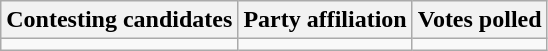<table class="wikitable sortable">
<tr>
<th>Contesting candidates</th>
<th>Party affiliation</th>
<th>Votes polled</th>
</tr>
<tr>
<td></td>
<td></td>
<td></td>
</tr>
</table>
